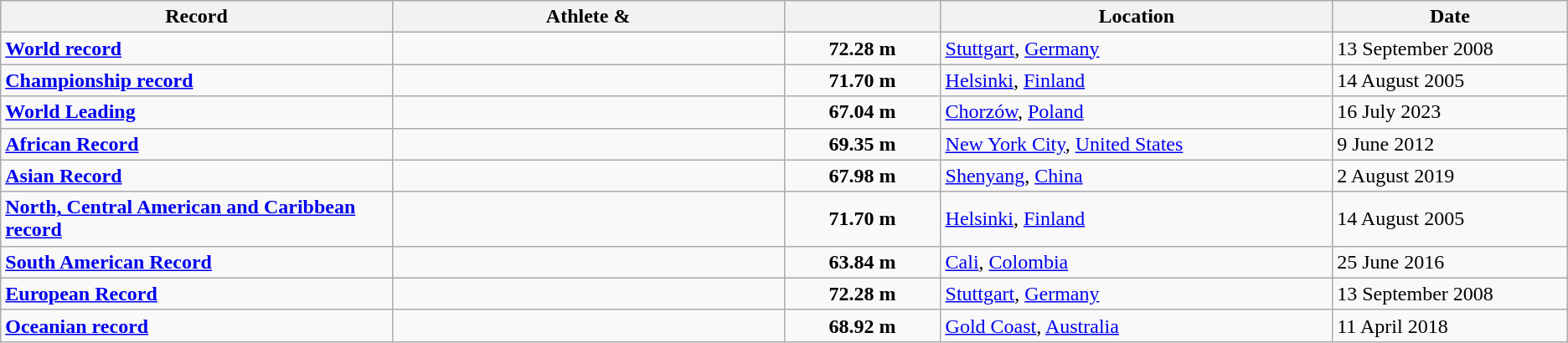<table class="wikitable">
<tr>
<th width=25% align=center>Record</th>
<th width=25% align=center>Athlete & </th>
<th width=10% align=center></th>
<th width=25% align=center>Location</th>
<th width=15% align=center>Date</th>
</tr>
<tr>
<td><strong><a href='#'>World record</a></strong></td>
<td></td>
<td align=center><strong>72.28 m</strong></td>
<td><a href='#'>Stuttgart</a>, <a href='#'>Germany</a></td>
<td>13 September 2008</td>
</tr>
<tr>
<td><strong><a href='#'>Championship record</a></strong></td>
<td></td>
<td align=center><strong>71.70 m</strong></td>
<td><a href='#'>Helsinki</a>, <a href='#'>Finland</a></td>
<td>14 August 2005</td>
</tr>
<tr>
<td><strong><a href='#'>World Leading</a></strong></td>
<td></td>
<td align=center><strong>67.04 m</strong></td>
<td><a href='#'>Chorzów</a>, <a href='#'>Poland</a></td>
<td>16 July 2023</td>
</tr>
<tr>
<td><strong><a href='#'>African Record</a></strong></td>
<td></td>
<td align=center><strong>69.35 m</strong></td>
<td><a href='#'>New York City</a>, <a href='#'>United States</a></td>
<td>9 June 2012</td>
</tr>
<tr>
<td><strong><a href='#'>Asian Record</a></strong></td>
<td></td>
<td align=center><strong>67.98 m</strong></td>
<td><a href='#'>Shenyang</a>, <a href='#'>China</a></td>
<td>2 August 2019</td>
</tr>
<tr>
<td><strong><a href='#'>North, Central American and Caribbean record</a></strong></td>
<td></td>
<td align=center><strong>71.70 m</strong></td>
<td><a href='#'>Helsinki</a>, <a href='#'>Finland</a></td>
<td>14 August 2005</td>
</tr>
<tr>
<td><strong><a href='#'>South American Record</a></strong></td>
<td></td>
<td align=center><strong>63.84 m</strong></td>
<td><a href='#'>Cali</a>, <a href='#'>Colombia</a></td>
<td>25 June 2016</td>
</tr>
<tr>
<td><strong><a href='#'>European Record</a></strong></td>
<td></td>
<td align=center><strong>72.28 m</strong></td>
<td><a href='#'>Stuttgart</a>, <a href='#'>Germany</a></td>
<td>13 September 2008</td>
</tr>
<tr>
<td><strong><a href='#'>Oceanian record</a></strong></td>
<td></td>
<td align=center><strong>68.92 m</strong></td>
<td><a href='#'>Gold Coast</a>, <a href='#'>Australia</a></td>
<td>11 April 2018</td>
</tr>
</table>
